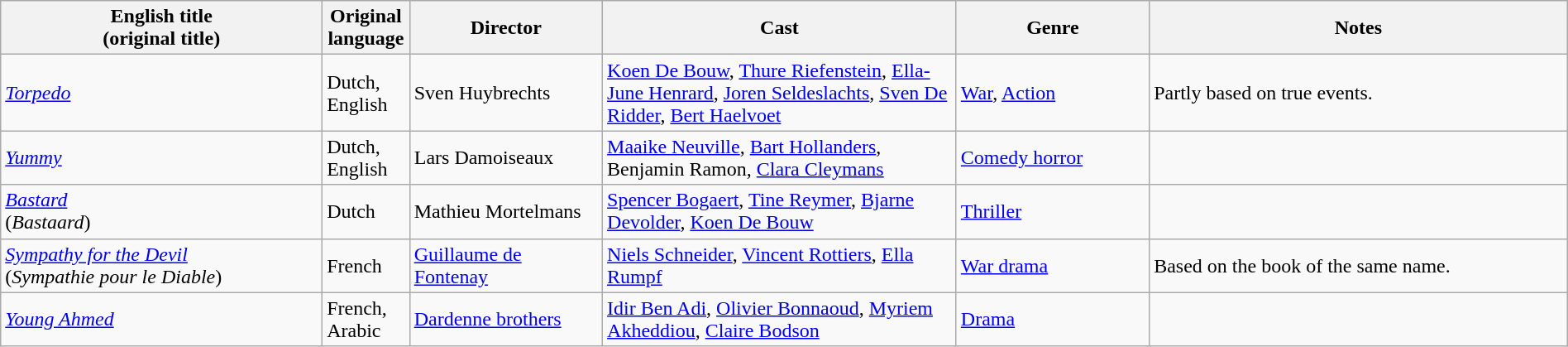<table class="wikitable" width= "100%">
<tr>
<th width=20%>English title <br> (original title)</th>
<th width=5%>Original language</th>
<th width=12%>Director</th>
<th width=22%>Cast</th>
<th width=12%>Genre</th>
<th width=26%>Notes</th>
</tr>
<tr>
<td><em><a href='#'>Torpedo</a></em></td>
<td>Dutch, English</td>
<td>Sven Huybrechts</td>
<td><a href='#'>Koen De Bouw</a>, <a href='#'>Thure Riefenstein</a>, <a href='#'>Ella-June Henrard</a>, <a href='#'>Joren Seldeslachts</a>, <a href='#'>Sven De Ridder</a>, <a href='#'>Bert Haelvoet</a></td>
<td><a href='#'>War</a>, <a href='#'>Action</a></td>
<td>Partly based on true events.</td>
</tr>
<tr>
<td><em><a href='#'>Yummy</a></em></td>
<td>Dutch, English</td>
<td>Lars Damoiseaux</td>
<td><a href='#'>Maaike Neuville</a>, <a href='#'>Bart Hollanders</a>, Benjamin Ramon, <a href='#'>Clara Cleymans</a></td>
<td><a href='#'>Comedy horror</a></td>
<td></td>
</tr>
<tr>
<td><em><a href='#'>Bastard</a></em> <br> (<em>Bastaard</em>)</td>
<td>Dutch</td>
<td>Mathieu Mortelmans</td>
<td><a href='#'>Spencer Bogaert</a>, <a href='#'>Tine Reymer</a>, <a href='#'>Bjarne Devolder</a>, <a href='#'>Koen De Bouw</a></td>
<td><a href='#'>Thriller</a></td>
<td></td>
</tr>
<tr>
<td><em><a href='#'>Sympathy for the Devil</a></em> <br> (<em>Sympathie pour le Diable</em>)</td>
<td>French</td>
<td><a href='#'>Guillaume de Fontenay</a></td>
<td><a href='#'>Niels Schneider</a>, <a href='#'>Vincent Rottiers</a>, <a href='#'>Ella Rumpf</a></td>
<td><a href='#'>War drama</a></td>
<td>Based on the book of the same name.</td>
</tr>
<tr>
<td><em><a href='#'>Young Ahmed</a></em></td>
<td>French, Arabic</td>
<td><a href='#'>Dardenne brothers</a></td>
<td><a href='#'>Idir Ben Adi</a>, <a href='#'>Olivier Bonnaoud</a>, <a href='#'>Myriem Akheddiou</a>, <a href='#'>Claire Bodson</a></td>
<td><a href='#'>Drama</a></td>
<td></td>
</tr>
</table>
